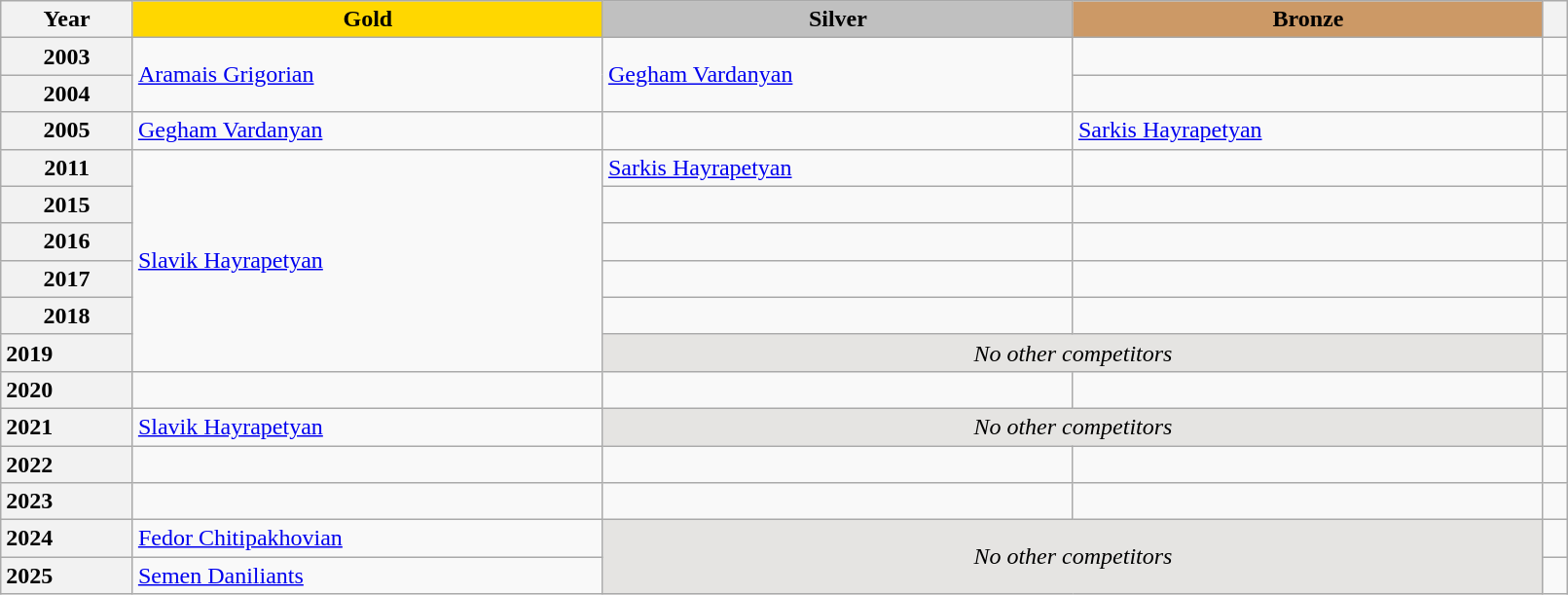<table class="wikitable unsortable" style="text-align:left; width:85%">
<tr>
<th scope="col" style="text-align:center">Year</th>
<th scope="col" style="text-align:center; width:30%; background:gold">Gold</th>
<th scope="col" style="text-align:center; width:30%; background:silver">Silver</th>
<th scope="col" style="text-align:center; width:30%; background:#c96">Bronze</th>
<th scope="col" style="text-align:center"></th>
</tr>
<tr>
<th>2003</th>
<td rowspan="2"><a href='#'>Aramais Grigorian</a></td>
<td rowspan="2"><a href='#'>Gegham Vardanyan</a></td>
<td></td>
<td></td>
</tr>
<tr>
<th>2004</th>
<td></td>
<td></td>
</tr>
<tr>
<th>2005</th>
<td><a href='#'>Gegham Vardanyan</a></td>
<td></td>
<td><a href='#'>Sarkis Hayrapetyan</a></td>
<td></td>
</tr>
<tr>
<th>2011</th>
<td rowspan="6"><a href='#'>Slavik Hayrapetyan</a></td>
<td><a href='#'>Sarkis Hayrapetyan</a></td>
<td></td>
<td></td>
</tr>
<tr>
<th>2015</th>
<td></td>
<td></td>
<td></td>
</tr>
<tr>
<th>2016</th>
<td></td>
<td></td>
<td></td>
</tr>
<tr>
<th>2017</th>
<td></td>
<td></td>
<td></td>
</tr>
<tr>
<th>2018</th>
<td></td>
<td></td>
<td></td>
</tr>
<tr>
<th scope="row" style="text-align:left">2019</th>
<td colspan="2" align="center" bgcolor="e5e4e2"><em>No other competitors</em></td>
<td></td>
</tr>
<tr>
<th style="text-align: left;">2020</th>
<td></td>
<td></td>
<td></td>
<td></td>
</tr>
<tr>
<th scope="row" style="text-align:left">2021</th>
<td><a href='#'>Slavik Hayrapetyan</a></td>
<td colspan="2" align="center" bgcolor="e5e4e2"><em>No other competitors</em></td>
<td></td>
</tr>
<tr>
<th style="text-align: left;">2022</th>
<td></td>
<td align="center"></td>
<td align="center"></td>
<td></td>
</tr>
<tr>
<th style="text-align: left;">2023</th>
<td></td>
<td align="center"></td>
<td align="center"></td>
<td></td>
</tr>
<tr>
<th scope="row" style="text-align:left">2024</th>
<td><a href='#'>Fedor Chitipakhovian</a></td>
<td colspan="2" rowspan="2" align="center" bgcolor="e5e4e2"><em>No other competitors</em></td>
<td></td>
</tr>
<tr>
<th scope="row" style="text-align:left">2025</th>
<td><a href='#'>Semen Daniliants</a></td>
<td></td>
</tr>
</table>
